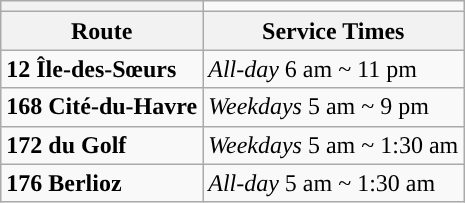<table table align=center border=1 class="wikitable">
<tr>
<th style="background: #"></th>
</tr>
<tr>
<th align=center>Route</th>
<th align=center>Service Times</th>
</tr>
<tr>
<td align=left><strong> 12 Île-des-Sœurs</strong></td>
<td align=left><em>All-day</em>  6 am ~ 11 pm</td>
</tr>
<tr>
<td align=left><strong> 168 Cité-du-Havre</strong></td>
<td align=left><em>Weekdays</em>  5 am ~ 9 pm</td>
</tr>
<tr>
<td align=left><strong> 172 du Golf</strong></td>
<td align=left><em>Weekdays</em>  5 am ~ 1:30 am</td>
</tr>
<tr>
<td align=left><strong> 176 Berlioz</strong></td>
<td align=left><em>All-day</em>  5 am ~ 1:30 am</td>
</tr>
</table>
